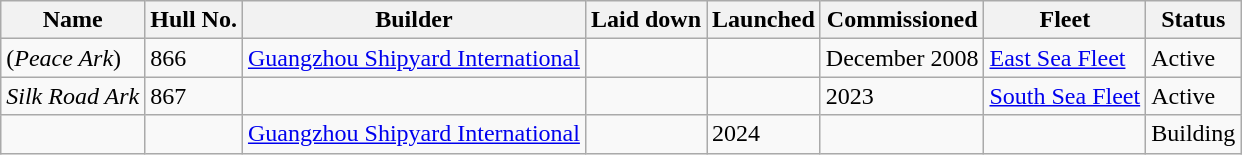<table class="wikitable">
<tr>
<th>Name</th>
<th>Hull No.</th>
<th>Builder</th>
<th>Laid down</th>
<th>Launched</th>
<th>Commissioned</th>
<th>Fleet</th>
<th>Status</th>
</tr>
<tr>
<td> (<em>Peace Ark</em>)</td>
<td>866</td>
<td><a href='#'>Guangzhou Shipyard International</a></td>
<td></td>
<td></td>
<td>December 2008</td>
<td><a href='#'>East Sea Fleet</a></td>
<td>Active</td>
</tr>
<tr>
<td><em>Silk Road Ark</em></td>
<td>867</td>
<td></td>
<td></td>
<td></td>
<td>2023</td>
<td><a href='#'>South Sea Fleet</a></td>
<td>Active</td>
</tr>
<tr>
<td></td>
<td></td>
<td><a href='#'>Guangzhou Shipyard International</a></td>
<td></td>
<td>2024</td>
<td></td>
<td></td>
<td>Building</td>
</tr>
</table>
